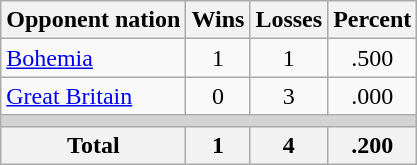<table class=wikitable>
<tr>
<th>Opponent nation</th>
<th>Wins</th>
<th>Losses</th>
<th>Percent</th>
</tr>
<tr align=center>
<td align=left><a href='#'>Bohemia</a></td>
<td>1</td>
<td>1</td>
<td>.500</td>
</tr>
<tr align=center>
<td align=left><a href='#'>Great Britain</a></td>
<td>0</td>
<td>3</td>
<td>.000</td>
</tr>
<tr>
<td colspan=4 bgcolor=lightgray></td>
</tr>
<tr>
<th>Total</th>
<th>1</th>
<th>4</th>
<th>.200</th>
</tr>
</table>
